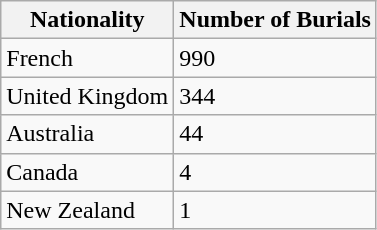<table class="wikitable">
<tr>
<th>Nationality</th>
<th>Number of Burials</th>
</tr>
<tr>
<td>French</td>
<td>990</td>
</tr>
<tr>
<td>United Kingdom</td>
<td>344</td>
</tr>
<tr>
<td>Australia</td>
<td>44</td>
</tr>
<tr>
<td>Canada</td>
<td>4</td>
</tr>
<tr>
<td>New Zealand</td>
<td>1</td>
</tr>
</table>
